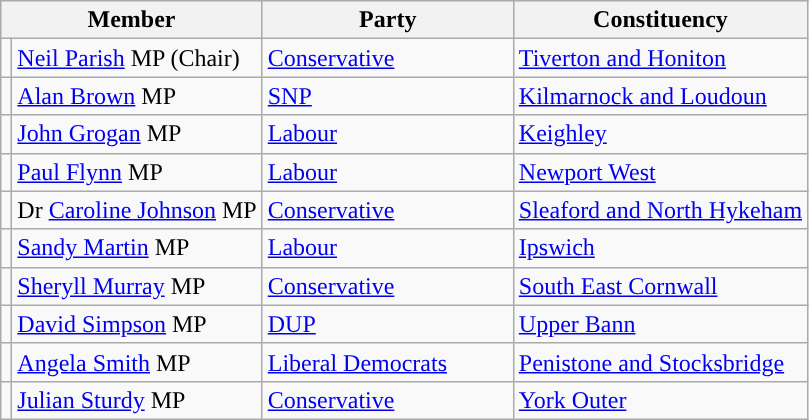<table class="wikitable">
<tr>
<th colspan="2" width="160px" valign="top">Member</th>
<th width="160px" valign="top">Party</th>
<th valign="top">Constituency</th>
</tr>
<tr>
<td style="color:inherit;background:"></td>
<td><a href='#'>Neil Parish</a> MP (Chair)</td>
<td><a href='#'>Conservative</a></td>
<td><a href='#'>Tiverton and Honiton</a></td>
</tr>
<tr>
<td style="color:inherit;background:"></td>
<td><a href='#'>Alan Brown</a> MP</td>
<td><a href='#'>SNP</a></td>
<td><a href='#'>Kilmarnock and Loudoun</a></td>
</tr>
<tr>
<td style="color:inherit;background:"></td>
<td><a href='#'>John Grogan</a> MP</td>
<td><a href='#'>Labour</a></td>
<td><a href='#'>Keighley</a></td>
</tr>
<tr>
<td style="color:inherit;background:"></td>
<td><a href='#'>Paul Flynn</a> MP</td>
<td><a href='#'>Labour</a></td>
<td><a href='#'>Newport West</a></td>
</tr>
<tr>
<td style="color:inherit;background:"></td>
<td>Dr <a href='#'>Caroline Johnson</a> MP</td>
<td><a href='#'>Conservative</a></td>
<td><a href='#'>Sleaford and North Hykeham</a></td>
</tr>
<tr>
<td style="color:inherit;background:"></td>
<td><a href='#'>Sandy Martin</a> MP</td>
<td><a href='#'>Labour</a></td>
<td><a href='#'>Ipswich</a></td>
</tr>
<tr>
<td style="color:inherit;background:"></td>
<td><a href='#'>Sheryll Murray</a> MP</td>
<td><a href='#'>Conservative</a></td>
<td><a href='#'>South East Cornwall</a></td>
</tr>
<tr>
<td style="color:inherit;background:"></td>
<td><a href='#'>David Simpson</a> MP</td>
<td><a href='#'>DUP</a></td>
<td><a href='#'>Upper Bann</a></td>
</tr>
<tr>
<td style="color:inherit;background:"></td>
<td><a href='#'>Angela Smith</a> MP</td>
<td><a href='#'>Liberal Democrats</a></td>
<td><a href='#'>Penistone and Stocksbridge</a></td>
</tr>
<tr>
<td style="color:inherit;background:"></td>
<td><a href='#'>Julian Sturdy</a> MP</td>
<td><a href='#'>Conservative</a></td>
<td><a href='#'>York Outer</a></td>
</tr>
</table>
